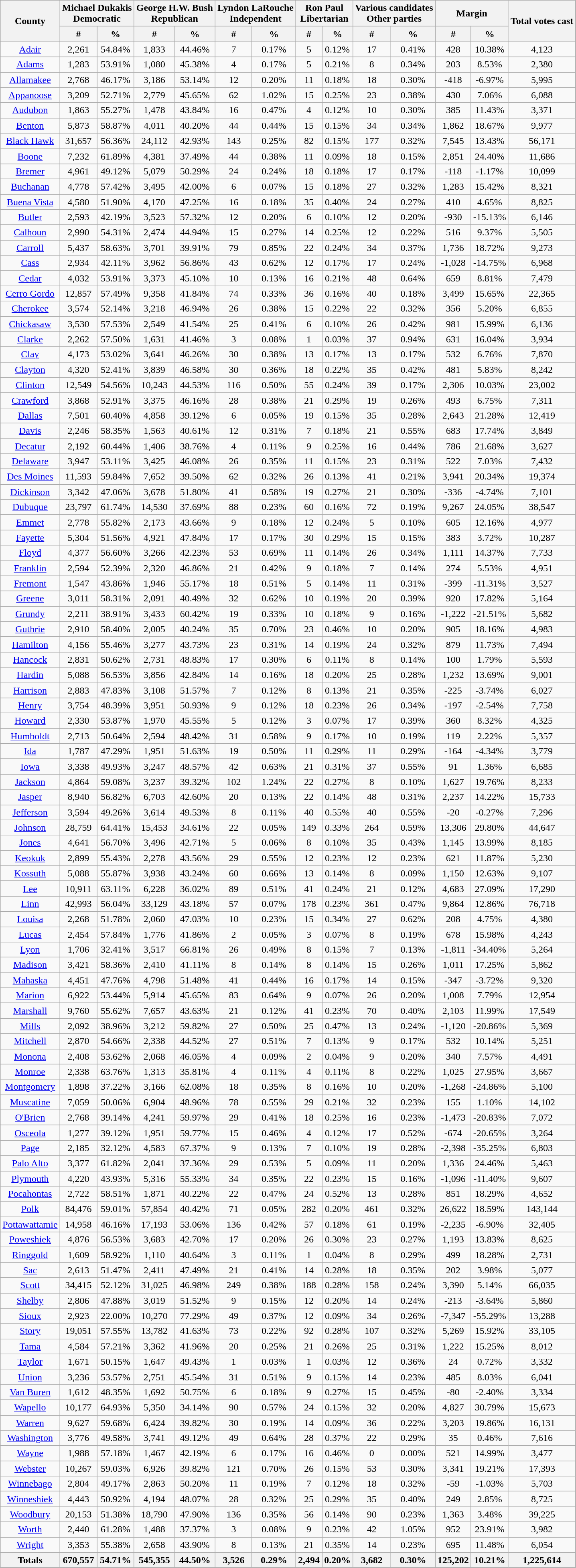<table class="wikitable sortable">
<tr>
<th style="text-align:center;" rowspan="2">County</th>
<th style="text-align:center;" colspan="2">Michael Dukakis<br>Democratic</th>
<th style="text-align:center;" colspan="2">George H.W. Bush<br>Republican</th>
<th style="text-align:center;" colspan="2">Lyndon LaRouche<br>Independent</th>
<th style="text-align:center;" colspan="2">Ron Paul<br>Libertarian</th>
<th style="text-align:center;" colspan="2">Various candidates<br>Other parties</th>
<th style="text-align:center;" colspan="2">Margin</th>
<th style="text-align:center;" rowspan="2">Total votes cast</th>
</tr>
<tr>
<th data-sort-type="number">#</th>
<th data-sort-type="number">%</th>
<th data-sort-type="number">#</th>
<th data-sort-type="number">%</th>
<th data-sort-type="number">#</th>
<th data-sort-type="number">%</th>
<th data-sort-type="number">#</th>
<th data-sort-type="number">%</th>
<th data-sort-type="number">#</th>
<th data-sort-type="number">%</th>
<th data-sort-type="number">#</th>
<th data-sort-type="number">%</th>
</tr>
<tr style="text-align:center;">
<td><a href='#'>Adair</a></td>
<td>2,261</td>
<td>54.84%</td>
<td>1,833</td>
<td>44.46%</td>
<td>7</td>
<td>0.17%</td>
<td>5</td>
<td>0.12%</td>
<td>17</td>
<td>0.41%</td>
<td>428</td>
<td>10.38%</td>
<td>4,123</td>
</tr>
<tr style="text-align:center;">
<td><a href='#'>Adams</a></td>
<td>1,283</td>
<td>53.91%</td>
<td>1,080</td>
<td>45.38%</td>
<td>4</td>
<td>0.17%</td>
<td>5</td>
<td>0.21%</td>
<td>8</td>
<td>0.34%</td>
<td>203</td>
<td>8.53%</td>
<td>2,380</td>
</tr>
<tr style="text-align:center;">
<td><a href='#'>Allamakee</a></td>
<td>2,768</td>
<td>46.17%</td>
<td>3,186</td>
<td>53.14%</td>
<td>12</td>
<td>0.20%</td>
<td>11</td>
<td>0.18%</td>
<td>18</td>
<td>0.30%</td>
<td>-418</td>
<td>-6.97%</td>
<td>5,995</td>
</tr>
<tr style="text-align:center;">
<td><a href='#'>Appanoose</a></td>
<td>3,209</td>
<td>52.71%</td>
<td>2,779</td>
<td>45.65%</td>
<td>62</td>
<td>1.02%</td>
<td>15</td>
<td>0.25%</td>
<td>23</td>
<td>0.38%</td>
<td>430</td>
<td>7.06%</td>
<td>6,088</td>
</tr>
<tr style="text-align:center;">
<td><a href='#'>Audubon</a></td>
<td>1,863</td>
<td>55.27%</td>
<td>1,478</td>
<td>43.84%</td>
<td>16</td>
<td>0.47%</td>
<td>4</td>
<td>0.12%</td>
<td>10</td>
<td>0.30%</td>
<td>385</td>
<td>11.43%</td>
<td>3,371</td>
</tr>
<tr style="text-align:center;">
<td><a href='#'>Benton</a></td>
<td>5,873</td>
<td>58.87%</td>
<td>4,011</td>
<td>40.20%</td>
<td>44</td>
<td>0.44%</td>
<td>15</td>
<td>0.15%</td>
<td>34</td>
<td>0.34%</td>
<td>1,862</td>
<td>18.67%</td>
<td>9,977</td>
</tr>
<tr style="text-align:center;">
<td><a href='#'>Black Hawk</a></td>
<td>31,657</td>
<td>56.36%</td>
<td>24,112</td>
<td>42.93%</td>
<td>143</td>
<td>0.25%</td>
<td>82</td>
<td>0.15%</td>
<td>177</td>
<td>0.32%</td>
<td>7,545</td>
<td>13.43%</td>
<td>56,171</td>
</tr>
<tr style="text-align:center;">
<td><a href='#'>Boone</a></td>
<td>7,232</td>
<td>61.89%</td>
<td>4,381</td>
<td>37.49%</td>
<td>44</td>
<td>0.38%</td>
<td>11</td>
<td>0.09%</td>
<td>18</td>
<td>0.15%</td>
<td>2,851</td>
<td>24.40%</td>
<td>11,686</td>
</tr>
<tr style="text-align:center;">
<td><a href='#'>Bremer</a></td>
<td>4,961</td>
<td>49.12%</td>
<td>5,079</td>
<td>50.29%</td>
<td>24</td>
<td>0.24%</td>
<td>18</td>
<td>0.18%</td>
<td>17</td>
<td>0.17%</td>
<td>-118</td>
<td>-1.17%</td>
<td>10,099</td>
</tr>
<tr style="text-align:center;">
<td><a href='#'>Buchanan</a></td>
<td>4,778</td>
<td>57.42%</td>
<td>3,495</td>
<td>42.00%</td>
<td>6</td>
<td>0.07%</td>
<td>15</td>
<td>0.18%</td>
<td>27</td>
<td>0.32%</td>
<td>1,283</td>
<td>15.42%</td>
<td>8,321</td>
</tr>
<tr style="text-align:center;">
<td><a href='#'>Buena Vista</a></td>
<td>4,580</td>
<td>51.90%</td>
<td>4,170</td>
<td>47.25%</td>
<td>16</td>
<td>0.18%</td>
<td>35</td>
<td>0.40%</td>
<td>24</td>
<td>0.27%</td>
<td>410</td>
<td>4.65%</td>
<td>8,825</td>
</tr>
<tr style="text-align:center;">
<td><a href='#'>Butler</a></td>
<td>2,593</td>
<td>42.19%</td>
<td>3,523</td>
<td>57.32%</td>
<td>12</td>
<td>0.20%</td>
<td>6</td>
<td>0.10%</td>
<td>12</td>
<td>0.20%</td>
<td>-930</td>
<td>-15.13%</td>
<td>6,146</td>
</tr>
<tr style="text-align:center;">
<td><a href='#'>Calhoun</a></td>
<td>2,990</td>
<td>54.31%</td>
<td>2,474</td>
<td>44.94%</td>
<td>15</td>
<td>0.27%</td>
<td>14</td>
<td>0.25%</td>
<td>12</td>
<td>0.22%</td>
<td>516</td>
<td>9.37%</td>
<td>5,505</td>
</tr>
<tr style="text-align:center;">
<td><a href='#'>Carroll</a></td>
<td>5,437</td>
<td>58.63%</td>
<td>3,701</td>
<td>39.91%</td>
<td>79</td>
<td>0.85%</td>
<td>22</td>
<td>0.24%</td>
<td>34</td>
<td>0.37%</td>
<td>1,736</td>
<td>18.72%</td>
<td>9,273</td>
</tr>
<tr style="text-align:center;">
<td><a href='#'>Cass</a></td>
<td>2,934</td>
<td>42.11%</td>
<td>3,962</td>
<td>56.86%</td>
<td>43</td>
<td>0.62%</td>
<td>12</td>
<td>0.17%</td>
<td>17</td>
<td>0.24%</td>
<td>-1,028</td>
<td>-14.75%</td>
<td>6,968</td>
</tr>
<tr style="text-align:center;">
<td><a href='#'>Cedar</a></td>
<td>4,032</td>
<td>53.91%</td>
<td>3,373</td>
<td>45.10%</td>
<td>10</td>
<td>0.13%</td>
<td>16</td>
<td>0.21%</td>
<td>48</td>
<td>0.64%</td>
<td>659</td>
<td>8.81%</td>
<td>7,479</td>
</tr>
<tr style="text-align:center;">
<td><a href='#'>Cerro Gordo</a></td>
<td>12,857</td>
<td>57.49%</td>
<td>9,358</td>
<td>41.84%</td>
<td>74</td>
<td>0.33%</td>
<td>36</td>
<td>0.16%</td>
<td>40</td>
<td>0.18%</td>
<td>3,499</td>
<td>15.65%</td>
<td>22,365</td>
</tr>
<tr style="text-align:center;">
<td><a href='#'>Cherokee</a></td>
<td>3,574</td>
<td>52.14%</td>
<td>3,218</td>
<td>46.94%</td>
<td>26</td>
<td>0.38%</td>
<td>15</td>
<td>0.22%</td>
<td>22</td>
<td>0.32%</td>
<td>356</td>
<td>5.20%</td>
<td>6,855</td>
</tr>
<tr style="text-align:center;">
<td><a href='#'>Chickasaw</a></td>
<td>3,530</td>
<td>57.53%</td>
<td>2,549</td>
<td>41.54%</td>
<td>25</td>
<td>0.41%</td>
<td>6</td>
<td>0.10%</td>
<td>26</td>
<td>0.42%</td>
<td>981</td>
<td>15.99%</td>
<td>6,136</td>
</tr>
<tr style="text-align:center;">
<td><a href='#'>Clarke</a></td>
<td>2,262</td>
<td>57.50%</td>
<td>1,631</td>
<td>41.46%</td>
<td>3</td>
<td>0.08%</td>
<td>1</td>
<td>0.03%</td>
<td>37</td>
<td>0.94%</td>
<td>631</td>
<td>16.04%</td>
<td>3,934</td>
</tr>
<tr style="text-align:center;">
<td><a href='#'>Clay</a></td>
<td>4,173</td>
<td>53.02%</td>
<td>3,641</td>
<td>46.26%</td>
<td>30</td>
<td>0.38%</td>
<td>13</td>
<td>0.17%</td>
<td>13</td>
<td>0.17%</td>
<td>532</td>
<td>6.76%</td>
<td>7,870</td>
</tr>
<tr style="text-align:center;">
<td><a href='#'>Clayton</a></td>
<td>4,320</td>
<td>52.41%</td>
<td>3,839</td>
<td>46.58%</td>
<td>30</td>
<td>0.36%</td>
<td>18</td>
<td>0.22%</td>
<td>35</td>
<td>0.42%</td>
<td>481</td>
<td>5.83%</td>
<td>8,242</td>
</tr>
<tr style="text-align:center;">
<td><a href='#'>Clinton</a></td>
<td>12,549</td>
<td>54.56%</td>
<td>10,243</td>
<td>44.53%</td>
<td>116</td>
<td>0.50%</td>
<td>55</td>
<td>0.24%</td>
<td>39</td>
<td>0.17%</td>
<td>2,306</td>
<td>10.03%</td>
<td>23,002</td>
</tr>
<tr style="text-align:center;">
<td><a href='#'>Crawford</a></td>
<td>3,868</td>
<td>52.91%</td>
<td>3,375</td>
<td>46.16%</td>
<td>28</td>
<td>0.38%</td>
<td>21</td>
<td>0.29%</td>
<td>19</td>
<td>0.26%</td>
<td>493</td>
<td>6.75%</td>
<td>7,311</td>
</tr>
<tr style="text-align:center;">
<td><a href='#'>Dallas</a></td>
<td>7,501</td>
<td>60.40%</td>
<td>4,858</td>
<td>39.12%</td>
<td>6</td>
<td>0.05%</td>
<td>19</td>
<td>0.15%</td>
<td>35</td>
<td>0.28%</td>
<td>2,643</td>
<td>21.28%</td>
<td>12,419</td>
</tr>
<tr style="text-align:center;">
<td><a href='#'>Davis</a></td>
<td>2,246</td>
<td>58.35%</td>
<td>1,563</td>
<td>40.61%</td>
<td>12</td>
<td>0.31%</td>
<td>7</td>
<td>0.18%</td>
<td>21</td>
<td>0.55%</td>
<td>683</td>
<td>17.74%</td>
<td>3,849</td>
</tr>
<tr style="text-align:center;">
<td><a href='#'>Decatur</a></td>
<td>2,192</td>
<td>60.44%</td>
<td>1,406</td>
<td>38.76%</td>
<td>4</td>
<td>0.11%</td>
<td>9</td>
<td>0.25%</td>
<td>16</td>
<td>0.44%</td>
<td>786</td>
<td>21.68%</td>
<td>3,627</td>
</tr>
<tr style="text-align:center;">
<td><a href='#'>Delaware</a></td>
<td>3,947</td>
<td>53.11%</td>
<td>3,425</td>
<td>46.08%</td>
<td>26</td>
<td>0.35%</td>
<td>11</td>
<td>0.15%</td>
<td>23</td>
<td>0.31%</td>
<td>522</td>
<td>7.03%</td>
<td>7,432</td>
</tr>
<tr style="text-align:center;">
<td><a href='#'>Des Moines</a></td>
<td>11,593</td>
<td>59.84%</td>
<td>7,652</td>
<td>39.50%</td>
<td>62</td>
<td>0.32%</td>
<td>26</td>
<td>0.13%</td>
<td>41</td>
<td>0.21%</td>
<td>3,941</td>
<td>20.34%</td>
<td>19,374</td>
</tr>
<tr style="text-align:center;">
<td><a href='#'>Dickinson</a></td>
<td>3,342</td>
<td>47.06%</td>
<td>3,678</td>
<td>51.80%</td>
<td>41</td>
<td>0.58%</td>
<td>19</td>
<td>0.27%</td>
<td>21</td>
<td>0.30%</td>
<td>-336</td>
<td>-4.74%</td>
<td>7,101</td>
</tr>
<tr style="text-align:center;">
<td><a href='#'>Dubuque</a></td>
<td>23,797</td>
<td>61.74%</td>
<td>14,530</td>
<td>37.69%</td>
<td>88</td>
<td>0.23%</td>
<td>60</td>
<td>0.16%</td>
<td>72</td>
<td>0.19%</td>
<td>9,267</td>
<td>24.05%</td>
<td>38,547</td>
</tr>
<tr style="text-align:center;">
<td><a href='#'>Emmet</a></td>
<td>2,778</td>
<td>55.82%</td>
<td>2,173</td>
<td>43.66%</td>
<td>9</td>
<td>0.18%</td>
<td>12</td>
<td>0.24%</td>
<td>5</td>
<td>0.10%</td>
<td>605</td>
<td>12.16%</td>
<td>4,977</td>
</tr>
<tr style="text-align:center;">
<td><a href='#'>Fayette</a></td>
<td>5,304</td>
<td>51.56%</td>
<td>4,921</td>
<td>47.84%</td>
<td>17</td>
<td>0.17%</td>
<td>30</td>
<td>0.29%</td>
<td>15</td>
<td>0.15%</td>
<td>383</td>
<td>3.72%</td>
<td>10,287</td>
</tr>
<tr style="text-align:center;">
<td><a href='#'>Floyd</a></td>
<td>4,377</td>
<td>56.60%</td>
<td>3,266</td>
<td>42.23%</td>
<td>53</td>
<td>0.69%</td>
<td>11</td>
<td>0.14%</td>
<td>26</td>
<td>0.34%</td>
<td>1,111</td>
<td>14.37%</td>
<td>7,733</td>
</tr>
<tr style="text-align:center;">
<td><a href='#'>Franklin</a></td>
<td>2,594</td>
<td>52.39%</td>
<td>2,320</td>
<td>46.86%</td>
<td>21</td>
<td>0.42%</td>
<td>9</td>
<td>0.18%</td>
<td>7</td>
<td>0.14%</td>
<td>274</td>
<td>5.53%</td>
<td>4,951</td>
</tr>
<tr style="text-align:center;">
<td><a href='#'>Fremont</a></td>
<td>1,547</td>
<td>43.86%</td>
<td>1,946</td>
<td>55.17%</td>
<td>18</td>
<td>0.51%</td>
<td>5</td>
<td>0.14%</td>
<td>11</td>
<td>0.31%</td>
<td>-399</td>
<td>-11.31%</td>
<td>3,527</td>
</tr>
<tr style="text-align:center;">
<td><a href='#'>Greene</a></td>
<td>3,011</td>
<td>58.31%</td>
<td>2,091</td>
<td>40.49%</td>
<td>32</td>
<td>0.62%</td>
<td>10</td>
<td>0.19%</td>
<td>20</td>
<td>0.39%</td>
<td>920</td>
<td>17.82%</td>
<td>5,164</td>
</tr>
<tr style="text-align:center;">
<td><a href='#'>Grundy</a></td>
<td>2,211</td>
<td>38.91%</td>
<td>3,433</td>
<td>60.42%</td>
<td>19</td>
<td>0.33%</td>
<td>10</td>
<td>0.18%</td>
<td>9</td>
<td>0.16%</td>
<td>-1,222</td>
<td>-21.51%</td>
<td>5,682</td>
</tr>
<tr style="text-align:center;">
<td><a href='#'>Guthrie</a></td>
<td>2,910</td>
<td>58.40%</td>
<td>2,005</td>
<td>40.24%</td>
<td>35</td>
<td>0.70%</td>
<td>23</td>
<td>0.46%</td>
<td>10</td>
<td>0.20%</td>
<td>905</td>
<td>18.16%</td>
<td>4,983</td>
</tr>
<tr style="text-align:center;">
<td><a href='#'>Hamilton</a></td>
<td>4,156</td>
<td>55.46%</td>
<td>3,277</td>
<td>43.73%</td>
<td>23</td>
<td>0.31%</td>
<td>14</td>
<td>0.19%</td>
<td>24</td>
<td>0.32%</td>
<td>879</td>
<td>11.73%</td>
<td>7,494</td>
</tr>
<tr style="text-align:center;">
<td><a href='#'>Hancock</a></td>
<td>2,831</td>
<td>50.62%</td>
<td>2,731</td>
<td>48.83%</td>
<td>17</td>
<td>0.30%</td>
<td>6</td>
<td>0.11%</td>
<td>8</td>
<td>0.14%</td>
<td>100</td>
<td>1.79%</td>
<td>5,593</td>
</tr>
<tr style="text-align:center;">
<td><a href='#'>Hardin</a></td>
<td>5,088</td>
<td>56.53%</td>
<td>3,856</td>
<td>42.84%</td>
<td>14</td>
<td>0.16%</td>
<td>18</td>
<td>0.20%</td>
<td>25</td>
<td>0.28%</td>
<td>1,232</td>
<td>13.69%</td>
<td>9,001</td>
</tr>
<tr style="text-align:center;">
<td><a href='#'>Harrison</a></td>
<td>2,883</td>
<td>47.83%</td>
<td>3,108</td>
<td>51.57%</td>
<td>7</td>
<td>0.12%</td>
<td>8</td>
<td>0.13%</td>
<td>21</td>
<td>0.35%</td>
<td>-225</td>
<td>-3.74%</td>
<td>6,027</td>
</tr>
<tr style="text-align:center;">
<td><a href='#'>Henry</a></td>
<td>3,754</td>
<td>48.39%</td>
<td>3,951</td>
<td>50.93%</td>
<td>9</td>
<td>0.12%</td>
<td>18</td>
<td>0.23%</td>
<td>26</td>
<td>0.34%</td>
<td>-197</td>
<td>-2.54%</td>
<td>7,758</td>
</tr>
<tr style="text-align:center;">
<td><a href='#'>Howard</a></td>
<td>2,330</td>
<td>53.87%</td>
<td>1,970</td>
<td>45.55%</td>
<td>5</td>
<td>0.12%</td>
<td>3</td>
<td>0.07%</td>
<td>17</td>
<td>0.39%</td>
<td>360</td>
<td>8.32%</td>
<td>4,325</td>
</tr>
<tr style="text-align:center;">
<td><a href='#'>Humboldt</a></td>
<td>2,713</td>
<td>50.64%</td>
<td>2,594</td>
<td>48.42%</td>
<td>31</td>
<td>0.58%</td>
<td>9</td>
<td>0.17%</td>
<td>10</td>
<td>0.19%</td>
<td>119</td>
<td>2.22%</td>
<td>5,357</td>
</tr>
<tr style="text-align:center;">
<td><a href='#'>Ida</a></td>
<td>1,787</td>
<td>47.29%</td>
<td>1,951</td>
<td>51.63%</td>
<td>19</td>
<td>0.50%</td>
<td>11</td>
<td>0.29%</td>
<td>11</td>
<td>0.29%</td>
<td>-164</td>
<td>-4.34%</td>
<td>3,779</td>
</tr>
<tr style="text-align:center;">
<td><a href='#'>Iowa</a></td>
<td>3,338</td>
<td>49.93%</td>
<td>3,247</td>
<td>48.57%</td>
<td>42</td>
<td>0.63%</td>
<td>21</td>
<td>0.31%</td>
<td>37</td>
<td>0.55%</td>
<td>91</td>
<td>1.36%</td>
<td>6,685</td>
</tr>
<tr style="text-align:center;">
<td><a href='#'>Jackson</a></td>
<td>4,864</td>
<td>59.08%</td>
<td>3,237</td>
<td>39.32%</td>
<td>102</td>
<td>1.24%</td>
<td>22</td>
<td>0.27%</td>
<td>8</td>
<td>0.10%</td>
<td>1,627</td>
<td>19.76%</td>
<td>8,233</td>
</tr>
<tr style="text-align:center;">
<td><a href='#'>Jasper</a></td>
<td>8,940</td>
<td>56.82%</td>
<td>6,703</td>
<td>42.60%</td>
<td>20</td>
<td>0.13%</td>
<td>22</td>
<td>0.14%</td>
<td>48</td>
<td>0.31%</td>
<td>2,237</td>
<td>14.22%</td>
<td>15,733</td>
</tr>
<tr style="text-align:center;">
<td><a href='#'>Jefferson</a></td>
<td>3,594</td>
<td>49.26%</td>
<td>3,614</td>
<td>49.53%</td>
<td>8</td>
<td>0.11%</td>
<td>40</td>
<td>0.55%</td>
<td>40</td>
<td>0.55%</td>
<td>-20</td>
<td>-0.27%</td>
<td>7,296</td>
</tr>
<tr style="text-align:center;">
<td><a href='#'>Johnson</a></td>
<td>28,759</td>
<td>64.41%</td>
<td>15,453</td>
<td>34.61%</td>
<td>22</td>
<td>0.05%</td>
<td>149</td>
<td>0.33%</td>
<td>264</td>
<td>0.59%</td>
<td>13,306</td>
<td>29.80%</td>
<td>44,647</td>
</tr>
<tr style="text-align:center;">
<td><a href='#'>Jones</a></td>
<td>4,641</td>
<td>56.70%</td>
<td>3,496</td>
<td>42.71%</td>
<td>5</td>
<td>0.06%</td>
<td>8</td>
<td>0.10%</td>
<td>35</td>
<td>0.43%</td>
<td>1,145</td>
<td>13.99%</td>
<td>8,185</td>
</tr>
<tr style="text-align:center;">
<td><a href='#'>Keokuk</a></td>
<td>2,899</td>
<td>55.43%</td>
<td>2,278</td>
<td>43.56%</td>
<td>29</td>
<td>0.55%</td>
<td>12</td>
<td>0.23%</td>
<td>12</td>
<td>0.23%</td>
<td>621</td>
<td>11.87%</td>
<td>5,230</td>
</tr>
<tr style="text-align:center;">
<td><a href='#'>Kossuth</a></td>
<td>5,088</td>
<td>55.87%</td>
<td>3,938</td>
<td>43.24%</td>
<td>60</td>
<td>0.66%</td>
<td>13</td>
<td>0.14%</td>
<td>8</td>
<td>0.09%</td>
<td>1,150</td>
<td>12.63%</td>
<td>9,107</td>
</tr>
<tr style="text-align:center;">
<td><a href='#'>Lee</a></td>
<td>10,911</td>
<td>63.11%</td>
<td>6,228</td>
<td>36.02%</td>
<td>89</td>
<td>0.51%</td>
<td>41</td>
<td>0.24%</td>
<td>21</td>
<td>0.12%</td>
<td>4,683</td>
<td>27.09%</td>
<td>17,290</td>
</tr>
<tr style="text-align:center;">
<td><a href='#'>Linn</a></td>
<td>42,993</td>
<td>56.04%</td>
<td>33,129</td>
<td>43.18%</td>
<td>57</td>
<td>0.07%</td>
<td>178</td>
<td>0.23%</td>
<td>361</td>
<td>0.47%</td>
<td>9,864</td>
<td>12.86%</td>
<td>76,718</td>
</tr>
<tr style="text-align:center;">
<td><a href='#'>Louisa</a></td>
<td>2,268</td>
<td>51.78%</td>
<td>2,060</td>
<td>47.03%</td>
<td>10</td>
<td>0.23%</td>
<td>15</td>
<td>0.34%</td>
<td>27</td>
<td>0.62%</td>
<td>208</td>
<td>4.75%</td>
<td>4,380</td>
</tr>
<tr style="text-align:center;">
<td><a href='#'>Lucas</a></td>
<td>2,454</td>
<td>57.84%</td>
<td>1,776</td>
<td>41.86%</td>
<td>2</td>
<td>0.05%</td>
<td>3</td>
<td>0.07%</td>
<td>8</td>
<td>0.19%</td>
<td>678</td>
<td>15.98%</td>
<td>4,243</td>
</tr>
<tr style="text-align:center;">
<td><a href='#'>Lyon</a></td>
<td>1,706</td>
<td>32.41%</td>
<td>3,517</td>
<td>66.81%</td>
<td>26</td>
<td>0.49%</td>
<td>8</td>
<td>0.15%</td>
<td>7</td>
<td>0.13%</td>
<td>-1,811</td>
<td>-34.40%</td>
<td>5,264</td>
</tr>
<tr style="text-align:center;">
<td><a href='#'>Madison</a></td>
<td>3,421</td>
<td>58.36%</td>
<td>2,410</td>
<td>41.11%</td>
<td>8</td>
<td>0.14%</td>
<td>8</td>
<td>0.14%</td>
<td>15</td>
<td>0.26%</td>
<td>1,011</td>
<td>17.25%</td>
<td>5,862</td>
</tr>
<tr style="text-align:center;">
<td><a href='#'>Mahaska</a></td>
<td>4,451</td>
<td>47.76%</td>
<td>4,798</td>
<td>51.48%</td>
<td>41</td>
<td>0.44%</td>
<td>16</td>
<td>0.17%</td>
<td>14</td>
<td>0.15%</td>
<td>-347</td>
<td>-3.72%</td>
<td>9,320</td>
</tr>
<tr style="text-align:center;">
<td><a href='#'>Marion</a></td>
<td>6,922</td>
<td>53.44%</td>
<td>5,914</td>
<td>45.65%</td>
<td>83</td>
<td>0.64%</td>
<td>9</td>
<td>0.07%</td>
<td>26</td>
<td>0.20%</td>
<td>1,008</td>
<td>7.79%</td>
<td>12,954</td>
</tr>
<tr style="text-align:center;">
<td><a href='#'>Marshall</a></td>
<td>9,760</td>
<td>55.62%</td>
<td>7,657</td>
<td>43.63%</td>
<td>21</td>
<td>0.12%</td>
<td>41</td>
<td>0.23%</td>
<td>70</td>
<td>0.40%</td>
<td>2,103</td>
<td>11.99%</td>
<td>17,549</td>
</tr>
<tr style="text-align:center;">
<td><a href='#'>Mills</a></td>
<td>2,092</td>
<td>38.96%</td>
<td>3,212</td>
<td>59.82%</td>
<td>27</td>
<td>0.50%</td>
<td>25</td>
<td>0.47%</td>
<td>13</td>
<td>0.24%</td>
<td>-1,120</td>
<td>-20.86%</td>
<td>5,369</td>
</tr>
<tr style="text-align:center;">
<td><a href='#'>Mitchell</a></td>
<td>2,870</td>
<td>54.66%</td>
<td>2,338</td>
<td>44.52%</td>
<td>27</td>
<td>0.51%</td>
<td>7</td>
<td>0.13%</td>
<td>9</td>
<td>0.17%</td>
<td>532</td>
<td>10.14%</td>
<td>5,251</td>
</tr>
<tr style="text-align:center;">
<td><a href='#'>Monona</a></td>
<td>2,408</td>
<td>53.62%</td>
<td>2,068</td>
<td>46.05%</td>
<td>4</td>
<td>0.09%</td>
<td>2</td>
<td>0.04%</td>
<td>9</td>
<td>0.20%</td>
<td>340</td>
<td>7.57%</td>
<td>4,491</td>
</tr>
<tr style="text-align:center;">
<td><a href='#'>Monroe</a></td>
<td>2,338</td>
<td>63.76%</td>
<td>1,313</td>
<td>35.81%</td>
<td>4</td>
<td>0.11%</td>
<td>4</td>
<td>0.11%</td>
<td>8</td>
<td>0.22%</td>
<td>1,025</td>
<td>27.95%</td>
<td>3,667</td>
</tr>
<tr style="text-align:center;">
<td><a href='#'>Montgomery</a></td>
<td>1,898</td>
<td>37.22%</td>
<td>3,166</td>
<td>62.08%</td>
<td>18</td>
<td>0.35%</td>
<td>8</td>
<td>0.16%</td>
<td>10</td>
<td>0.20%</td>
<td>-1,268</td>
<td>-24.86%</td>
<td>5,100</td>
</tr>
<tr style="text-align:center;">
<td><a href='#'>Muscatine</a></td>
<td>7,059</td>
<td>50.06%</td>
<td>6,904</td>
<td>48.96%</td>
<td>78</td>
<td>0.55%</td>
<td>29</td>
<td>0.21%</td>
<td>32</td>
<td>0.23%</td>
<td>155</td>
<td>1.10%</td>
<td>14,102</td>
</tr>
<tr style="text-align:center;">
<td><a href='#'>O'Brien</a></td>
<td>2,768</td>
<td>39.14%</td>
<td>4,241</td>
<td>59.97%</td>
<td>29</td>
<td>0.41%</td>
<td>18</td>
<td>0.25%</td>
<td>16</td>
<td>0.23%</td>
<td>-1,473</td>
<td>-20.83%</td>
<td>7,072</td>
</tr>
<tr style="text-align:center;">
<td><a href='#'>Osceola</a></td>
<td>1,277</td>
<td>39.12%</td>
<td>1,951</td>
<td>59.77%</td>
<td>15</td>
<td>0.46%</td>
<td>4</td>
<td>0.12%</td>
<td>17</td>
<td>0.52%</td>
<td>-674</td>
<td>-20.65%</td>
<td>3,264</td>
</tr>
<tr style="text-align:center;">
<td><a href='#'>Page</a></td>
<td>2,185</td>
<td>32.12%</td>
<td>4,583</td>
<td>67.37%</td>
<td>9</td>
<td>0.13%</td>
<td>7</td>
<td>0.10%</td>
<td>19</td>
<td>0.28%</td>
<td>-2,398</td>
<td>-35.25%</td>
<td>6,803</td>
</tr>
<tr style="text-align:center;">
<td><a href='#'>Palo Alto</a></td>
<td>3,377</td>
<td>61.82%</td>
<td>2,041</td>
<td>37.36%</td>
<td>29</td>
<td>0.53%</td>
<td>5</td>
<td>0.09%</td>
<td>11</td>
<td>0.20%</td>
<td>1,336</td>
<td>24.46%</td>
<td>5,463</td>
</tr>
<tr style="text-align:center;">
<td><a href='#'>Plymouth</a></td>
<td>4,220</td>
<td>43.93%</td>
<td>5,316</td>
<td>55.33%</td>
<td>34</td>
<td>0.35%</td>
<td>22</td>
<td>0.23%</td>
<td>15</td>
<td>0.16%</td>
<td>-1,096</td>
<td>-11.40%</td>
<td>9,607</td>
</tr>
<tr style="text-align:center;">
<td><a href='#'>Pocahontas</a></td>
<td>2,722</td>
<td>58.51%</td>
<td>1,871</td>
<td>40.22%</td>
<td>22</td>
<td>0.47%</td>
<td>24</td>
<td>0.52%</td>
<td>13</td>
<td>0.28%</td>
<td>851</td>
<td>18.29%</td>
<td>4,652</td>
</tr>
<tr style="text-align:center;">
<td><a href='#'>Polk</a></td>
<td>84,476</td>
<td>59.01%</td>
<td>57,854</td>
<td>40.42%</td>
<td>71</td>
<td>0.05%</td>
<td>282</td>
<td>0.20%</td>
<td>461</td>
<td>0.32%</td>
<td>26,622</td>
<td>18.59%</td>
<td>143,144</td>
</tr>
<tr style="text-align:center;">
<td><a href='#'>Pottawattamie</a></td>
<td>14,958</td>
<td>46.16%</td>
<td>17,193</td>
<td>53.06%</td>
<td>136</td>
<td>0.42%</td>
<td>57</td>
<td>0.18%</td>
<td>61</td>
<td>0.19%</td>
<td>-2,235</td>
<td>-6.90%</td>
<td>32,405</td>
</tr>
<tr style="text-align:center;">
<td><a href='#'>Poweshiek</a></td>
<td>4,876</td>
<td>56.53%</td>
<td>3,683</td>
<td>42.70%</td>
<td>17</td>
<td>0.20%</td>
<td>26</td>
<td>0.30%</td>
<td>23</td>
<td>0.27%</td>
<td>1,193</td>
<td>13.83%</td>
<td>8,625</td>
</tr>
<tr style="text-align:center;">
<td><a href='#'>Ringgold</a></td>
<td>1,609</td>
<td>58.92%</td>
<td>1,110</td>
<td>40.64%</td>
<td>3</td>
<td>0.11%</td>
<td>1</td>
<td>0.04%</td>
<td>8</td>
<td>0.29%</td>
<td>499</td>
<td>18.28%</td>
<td>2,731</td>
</tr>
<tr style="text-align:center;">
<td><a href='#'>Sac</a></td>
<td>2,613</td>
<td>51.47%</td>
<td>2,411</td>
<td>47.49%</td>
<td>21</td>
<td>0.41%</td>
<td>14</td>
<td>0.28%</td>
<td>18</td>
<td>0.35%</td>
<td>202</td>
<td>3.98%</td>
<td>5,077</td>
</tr>
<tr style="text-align:center;">
<td><a href='#'>Scott</a></td>
<td>34,415</td>
<td>52.12%</td>
<td>31,025</td>
<td>46.98%</td>
<td>249</td>
<td>0.38%</td>
<td>188</td>
<td>0.28%</td>
<td>158</td>
<td>0.24%</td>
<td>3,390</td>
<td>5.14%</td>
<td>66,035</td>
</tr>
<tr style="text-align:center;">
<td><a href='#'>Shelby</a></td>
<td>2,806</td>
<td>47.88%</td>
<td>3,019</td>
<td>51.52%</td>
<td>9</td>
<td>0.15%</td>
<td>12</td>
<td>0.20%</td>
<td>14</td>
<td>0.24%</td>
<td>-213</td>
<td>-3.64%</td>
<td>5,860</td>
</tr>
<tr style="text-align:center;">
<td><a href='#'>Sioux</a></td>
<td>2,923</td>
<td>22.00%</td>
<td>10,270</td>
<td>77.29%</td>
<td>49</td>
<td>0.37%</td>
<td>12</td>
<td>0.09%</td>
<td>34</td>
<td>0.26%</td>
<td>-7,347</td>
<td>-55.29%</td>
<td>13,288</td>
</tr>
<tr style="text-align:center;">
<td><a href='#'>Story</a></td>
<td>19,051</td>
<td>57.55%</td>
<td>13,782</td>
<td>41.63%</td>
<td>73</td>
<td>0.22%</td>
<td>92</td>
<td>0.28%</td>
<td>107</td>
<td>0.32%</td>
<td>5,269</td>
<td>15.92%</td>
<td>33,105</td>
</tr>
<tr style="text-align:center;">
<td><a href='#'>Tama</a></td>
<td>4,584</td>
<td>57.21%</td>
<td>3,362</td>
<td>41.96%</td>
<td>20</td>
<td>0.25%</td>
<td>21</td>
<td>0.26%</td>
<td>25</td>
<td>0.31%</td>
<td>1,222</td>
<td>15.25%</td>
<td>8,012</td>
</tr>
<tr style="text-align:center;">
<td><a href='#'>Taylor</a></td>
<td>1,671</td>
<td>50.15%</td>
<td>1,647</td>
<td>49.43%</td>
<td>1</td>
<td>0.03%</td>
<td>1</td>
<td>0.03%</td>
<td>12</td>
<td>0.36%</td>
<td>24</td>
<td>0.72%</td>
<td>3,332</td>
</tr>
<tr style="text-align:center;">
<td><a href='#'>Union</a></td>
<td>3,236</td>
<td>53.57%</td>
<td>2,751</td>
<td>45.54%</td>
<td>31</td>
<td>0.51%</td>
<td>9</td>
<td>0.15%</td>
<td>14</td>
<td>0.23%</td>
<td>485</td>
<td>8.03%</td>
<td>6,041</td>
</tr>
<tr style="text-align:center;">
<td><a href='#'>Van Buren</a></td>
<td>1,612</td>
<td>48.35%</td>
<td>1,692</td>
<td>50.75%</td>
<td>6</td>
<td>0.18%</td>
<td>9</td>
<td>0.27%</td>
<td>15</td>
<td>0.45%</td>
<td>-80</td>
<td>-2.40%</td>
<td>3,334</td>
</tr>
<tr style="text-align:center;">
<td><a href='#'>Wapello</a></td>
<td>10,177</td>
<td>64.93%</td>
<td>5,350</td>
<td>34.14%</td>
<td>90</td>
<td>0.57%</td>
<td>24</td>
<td>0.15%</td>
<td>32</td>
<td>0.20%</td>
<td>4,827</td>
<td>30.79%</td>
<td>15,673</td>
</tr>
<tr style="text-align:center;">
<td><a href='#'>Warren</a></td>
<td>9,627</td>
<td>59.68%</td>
<td>6,424</td>
<td>39.82%</td>
<td>30</td>
<td>0.19%</td>
<td>14</td>
<td>0.09%</td>
<td>36</td>
<td>0.22%</td>
<td>3,203</td>
<td>19.86%</td>
<td>16,131</td>
</tr>
<tr style="text-align:center;">
<td><a href='#'>Washington</a></td>
<td>3,776</td>
<td>49.58%</td>
<td>3,741</td>
<td>49.12%</td>
<td>49</td>
<td>0.64%</td>
<td>28</td>
<td>0.37%</td>
<td>22</td>
<td>0.29%</td>
<td>35</td>
<td>0.46%</td>
<td>7,616</td>
</tr>
<tr style="text-align:center;">
<td><a href='#'>Wayne</a></td>
<td>1,988</td>
<td>57.18%</td>
<td>1,467</td>
<td>42.19%</td>
<td>6</td>
<td>0.17%</td>
<td>16</td>
<td>0.46%</td>
<td>0</td>
<td>0.00%</td>
<td>521</td>
<td>14.99%</td>
<td>3,477</td>
</tr>
<tr style="text-align:center;">
<td><a href='#'>Webster</a></td>
<td>10,267</td>
<td>59.03%</td>
<td>6,926</td>
<td>39.82%</td>
<td>121</td>
<td>0.70%</td>
<td>26</td>
<td>0.15%</td>
<td>53</td>
<td>0.30%</td>
<td>3,341</td>
<td>19.21%</td>
<td>17,393</td>
</tr>
<tr style="text-align:center;">
<td><a href='#'>Winnebago</a></td>
<td>2,804</td>
<td>49.17%</td>
<td>2,863</td>
<td>50.20%</td>
<td>11</td>
<td>0.19%</td>
<td>7</td>
<td>0.12%</td>
<td>18</td>
<td>0.32%</td>
<td>-59</td>
<td>-1.03%</td>
<td>5,703</td>
</tr>
<tr style="text-align:center;">
<td><a href='#'>Winneshiek</a></td>
<td>4,443</td>
<td>50.92%</td>
<td>4,194</td>
<td>48.07%</td>
<td>28</td>
<td>0.32%</td>
<td>25</td>
<td>0.29%</td>
<td>35</td>
<td>0.40%</td>
<td>249</td>
<td>2.85%</td>
<td>8,725</td>
</tr>
<tr style="text-align:center;">
<td><a href='#'>Woodbury</a></td>
<td>20,153</td>
<td>51.38%</td>
<td>18,790</td>
<td>47.90%</td>
<td>136</td>
<td>0.35%</td>
<td>56</td>
<td>0.14%</td>
<td>90</td>
<td>0.23%</td>
<td>1,363</td>
<td>3.48%</td>
<td>39,225</td>
</tr>
<tr style="text-align:center;">
<td><a href='#'>Worth</a></td>
<td>2,440</td>
<td>61.28%</td>
<td>1,488</td>
<td>37.37%</td>
<td>3</td>
<td>0.08%</td>
<td>9</td>
<td>0.23%</td>
<td>42</td>
<td>1.05%</td>
<td>952</td>
<td>23.91%</td>
<td>3,982</td>
</tr>
<tr style="text-align:center;">
<td><a href='#'>Wright</a></td>
<td>3,353</td>
<td>55.38%</td>
<td>2,658</td>
<td>43.90%</td>
<td>8</td>
<td>0.13%</td>
<td>21</td>
<td>0.35%</td>
<td>14</td>
<td>0.23%</td>
<td>695</td>
<td>11.48%</td>
<td>6,054</td>
</tr>
<tr style="text-align:center;">
<th>Totals</th>
<th>670,557</th>
<th>54.71%</th>
<th>545,355</th>
<th>44.50%</th>
<th>3,526</th>
<th>0.29%</th>
<th>2,494</th>
<th>0.20%</th>
<th>3,682</th>
<th>0.30%</th>
<th>125,202</th>
<th>10.21%</th>
<th>1,225,614</th>
</tr>
</table>
